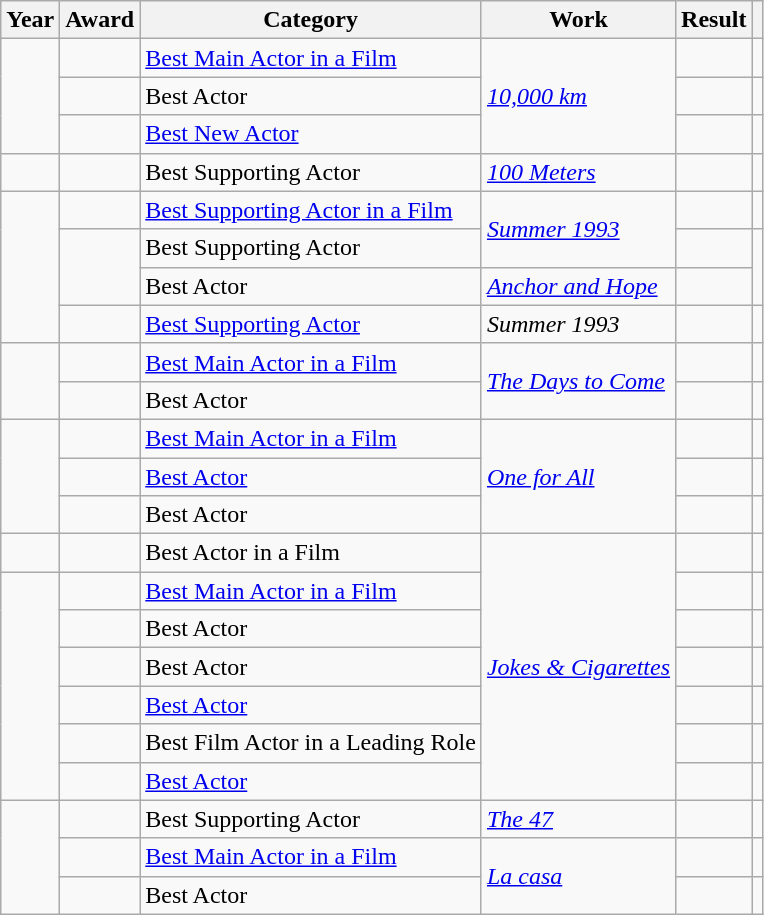<table class="wikitable sortable plainrowheaders">
<tr>
<th>Year</th>
<th>Award</th>
<th>Category</th>
<th>Work</th>
<th>Result</th>
<th scope="col" class="unsortable"></th>
</tr>
<tr>
<td rowspan = "3"></td>
<td></td>
<td><a href='#'>Best Main Actor in a Film</a></td>
<td rowspan = "3"><em><a href='#'>10,000 km</a></em></td>
<td></td>
<td></td>
</tr>
<tr>
<td></td>
<td>Best Actor</td>
<td></td>
<td></td>
</tr>
<tr>
<td></td>
<td><a href='#'>Best New Actor</a></td>
<td></td>
<td></td>
</tr>
<tr>
<td></td>
<td></td>
<td>Best Supporting Actor</td>
<td><em><a href='#'>100 Meters</a></em></td>
<td></td>
<td></td>
</tr>
<tr>
<td rowspan = "4"></td>
<td></td>
<td><a href='#'>Best Supporting Actor in a Film</a></td>
<td rowspan = "2"><em><a href='#'>Summer 1993</a></em></td>
<td></td>
<td></td>
</tr>
<tr>
<td rowspan = "2"></td>
<td>Best Supporting Actor</td>
<td></td>
<td rowspan = "2"></td>
</tr>
<tr>
<td>Best Actor</td>
<td><em><a href='#'>Anchor and Hope</a></em></td>
<td></td>
</tr>
<tr>
<td></td>
<td><a href='#'>Best Supporting Actor</a></td>
<td><em>Summer 1993</em></td>
<td></td>
<td></td>
</tr>
<tr>
<td rowspan = "2"></td>
<td></td>
<td><a href='#'>Best Main Actor in a Film</a></td>
<td rowspan = "2"><em><a href='#'>The Days to Come</a></em></td>
<td></td>
<td></td>
</tr>
<tr>
<td></td>
<td>Best Actor</td>
<td></td>
<td></td>
</tr>
<tr>
<td rowspan = "3"></td>
<td></td>
<td><a href='#'>Best Main Actor in a Film</a></td>
<td rowspan = "3"><em><a href='#'>One for All</a></em></td>
<td></td>
<td></td>
</tr>
<tr>
<td></td>
<td><a href='#'>Best Actor</a></td>
<td></td>
<td></td>
</tr>
<tr>
<td></td>
<td>Best Actor</td>
<td></td>
<td></td>
</tr>
<tr>
<td></td>
<td></td>
<td>Best Actor in a Film</td>
<td rowspan = "7"><em><a href='#'>Jokes & Cigarettes</a></em></td>
<td></td>
<td></td>
</tr>
<tr>
<td rowspan = "6"></td>
<td></td>
<td><a href='#'>Best Main Actor in a Film</a></td>
<td></td>
<td></td>
</tr>
<tr>
<td></td>
<td>Best Actor</td>
<td></td>
<td></td>
</tr>
<tr>
<td></td>
<td>Best Actor</td>
<td></td>
<td></td>
</tr>
<tr>
<td></td>
<td><a href='#'>Best Actor</a></td>
<td></td>
<td></td>
</tr>
<tr>
<td></td>
<td>Best Film Actor in a Leading Role</td>
<td></td>
<td></td>
</tr>
<tr>
<td></td>
<td><a href='#'>Best Actor</a></td>
<td></td>
<td></td>
</tr>
<tr>
<td rowspan = "3"></td>
<td></td>
<td>Best Supporting Actor</td>
<td><em><a href='#'>The 47</a></em></td>
<td></td>
<td></td>
</tr>
<tr>
<td></td>
<td><a href='#'>Best Main Actor in a Film</a></td>
<td rowspan = "2"><em><a href='#'>La casa</a></em></td>
<td></td>
<td></td>
</tr>
<tr>
<td></td>
<td>Best Actor</td>
<td></td>
<td></td>
</tr>
</table>
